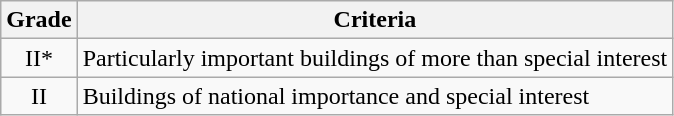<table class="wikitable">
<tr>
<th>Grade</th>
<th>Criteria</th>
</tr>
<tr>
<td align="center" >II*</td>
<td>Particularly important buildings of more than special interest</td>
</tr>
<tr>
<td align="center" >II</td>
<td>Buildings of national importance and special interest</td>
</tr>
</table>
